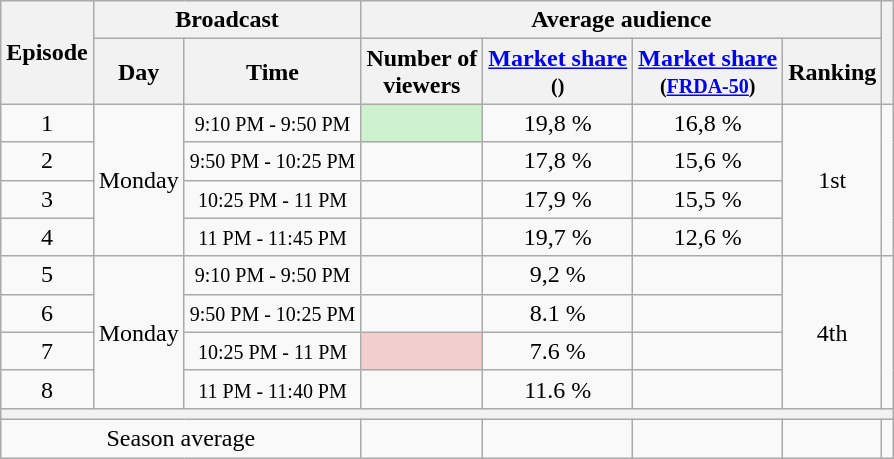<table class="wikitable center" style="text-align:center">
<tr>
<th rowspan="2">Episode</th>
<th colspan="2">Broadcast</th>
<th colspan="4">Average audience</th>
<th rowspan="2"></th>
</tr>
<tr>
<th>Day</th>
<th>Time</th>
<th>Number of<br>viewers</th>
<th><a href='#'>Market share</a><br><small>()</small></th>
<th><a href='#'>Market share</a><br><small>(<a href='#'>FRDA-50</a>)</small></th>
<th>Ranking</th>
</tr>
<tr>
<td>1</td>
<td rowspan="4">Monday </td>
<td><small>9:10 PM - 9:50 PM</small></td>
<td bgcolor="#CEF2CE"></td>
<td>19,8 %</td>
<td>16,8 %</td>
<td rowspan="4">1st</td>
<td rowspan="4"></td>
</tr>
<tr>
<td>2</td>
<td><small>9:50 PM - 10:25 PM</small></td>
<td></td>
<td>17,8 %</td>
<td>15,6 %</td>
</tr>
<tr>
<td>3</td>
<td><small>10:25 PM - 11 PM</small></td>
<td></td>
<td>17,9 %</td>
<td>15,5 %</td>
</tr>
<tr>
<td>4</td>
<td><small>11 PM - 11:45 PM</small></td>
<td></td>
<td>19,7 %</td>
<td>12,6 %</td>
</tr>
<tr>
<td>5</td>
<td rowspan="4">Monday </td>
<td><small>9:10 PM - 9:50 PM</small></td>
<td></td>
<td>9,2 %</td>
<td></td>
<td rowspan="4">4th</td>
<td rowspan="4"></td>
</tr>
<tr>
<td>6</td>
<td><small>9:50 PM - 10:25 PM</small></td>
<td></td>
<td>8.1 %</td>
<td></td>
</tr>
<tr>
<td>7</td>
<td><small>10:25 PM - 11 PM</small></td>
<td bgcolor="#F2CECE"></td>
<td>7.6 %</td>
<td></td>
</tr>
<tr>
<td>8</td>
<td><small>11 PM - 11:40 PM</small></td>
<td></td>
<td>11.6 %</td>
<td></td>
</tr>
<tr>
<th colspan="8"></th>
</tr>
<tr>
<td colspan="3">Season average</td>
<td></td>
<td></td>
<td></td>
<td></td>
<td></td>
</tr>
</table>
